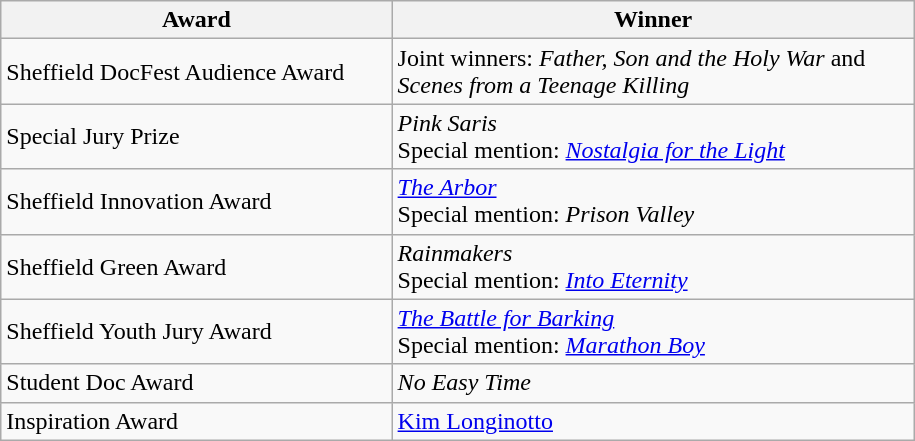<table class="wikitable" style="width:610px;">
<tr>
<th scope="col" style="width:260px;">Award</th>
<th scope="col" style="width:350px;">Winner</th>
</tr>
<tr>
<td style="width:260px;">Sheffield DocFest Audience Award</td>
<td style="width:350px;">Joint winners: <em>Father, Son and the Holy War</em> and <em>Scenes from a Teenage Killing</em></td>
</tr>
<tr>
<td>Special Jury Prize</td>
<td><em>Pink Saris</em><br>Special mention: <em><a href='#'>Nostalgia for the Light</a></em></td>
</tr>
<tr>
<td>Sheffield Innovation Award</td>
<td><em><a href='#'>The Arbor</a></em><br>Special mention: <em>Prison Valley</em></td>
</tr>
<tr>
<td>Sheffield Green Award</td>
<td><em>Rainmakers</em><br>Special mention: <em><a href='#'>Into Eternity</a></em></td>
</tr>
<tr>
<td>Sheffield Youth Jury Award</td>
<td><em><a href='#'>The Battle for Barking</a></em><br>Special mention: <em><a href='#'>Marathon Boy</a></em></td>
</tr>
<tr>
<td>Student Doc Award</td>
<td><em>No Easy Time</em></td>
</tr>
<tr>
<td>Inspiration Award</td>
<td><a href='#'>Kim Longinotto</a></td>
</tr>
</table>
